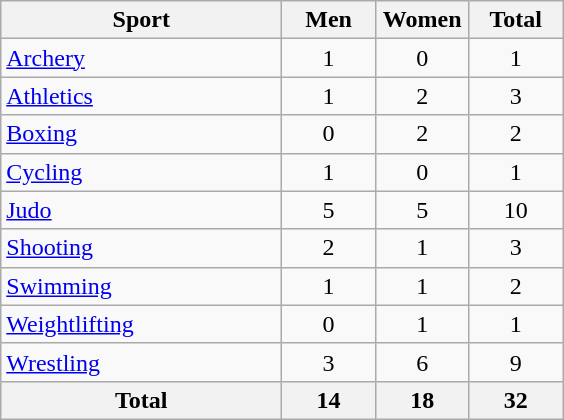<table class="wikitable sortable" style="text-align:center;">
<tr>
<th width=180>Sport</th>
<th width=55>Men</th>
<th width=55>Women</th>
<th width=55>Total</th>
</tr>
<tr>
<td align=left><a href='#'>Archery</a></td>
<td>1</td>
<td>0</td>
<td>1</td>
</tr>
<tr>
<td align=left><a href='#'>Athletics</a></td>
<td>1</td>
<td>2</td>
<td>3</td>
</tr>
<tr>
<td align=left><a href='#'>Boxing</a></td>
<td>0</td>
<td>2</td>
<td>2</td>
</tr>
<tr>
<td align=left><a href='#'>Cycling</a></td>
<td>1</td>
<td>0</td>
<td>1</td>
</tr>
<tr>
<td align=left><a href='#'>Judo</a></td>
<td>5</td>
<td>5</td>
<td>10</td>
</tr>
<tr>
<td align=left><a href='#'>Shooting</a></td>
<td>2</td>
<td>1</td>
<td>3</td>
</tr>
<tr>
<td align=left><a href='#'>Swimming</a></td>
<td>1</td>
<td>1</td>
<td>2</td>
</tr>
<tr>
<td align=left><a href='#'>Weightlifting</a></td>
<td>0</td>
<td>1</td>
<td>1</td>
</tr>
<tr>
<td align=left><a href='#'>Wrestling</a></td>
<td>3</td>
<td>6</td>
<td>9</td>
</tr>
<tr>
<th>Total</th>
<th>14</th>
<th>18</th>
<th>32</th>
</tr>
</table>
